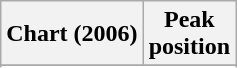<table class="wikitable sortable plainrowheaders">
<tr>
<th>Chart (2006)</th>
<th>Peak<br>position</th>
</tr>
<tr>
</tr>
<tr>
</tr>
</table>
